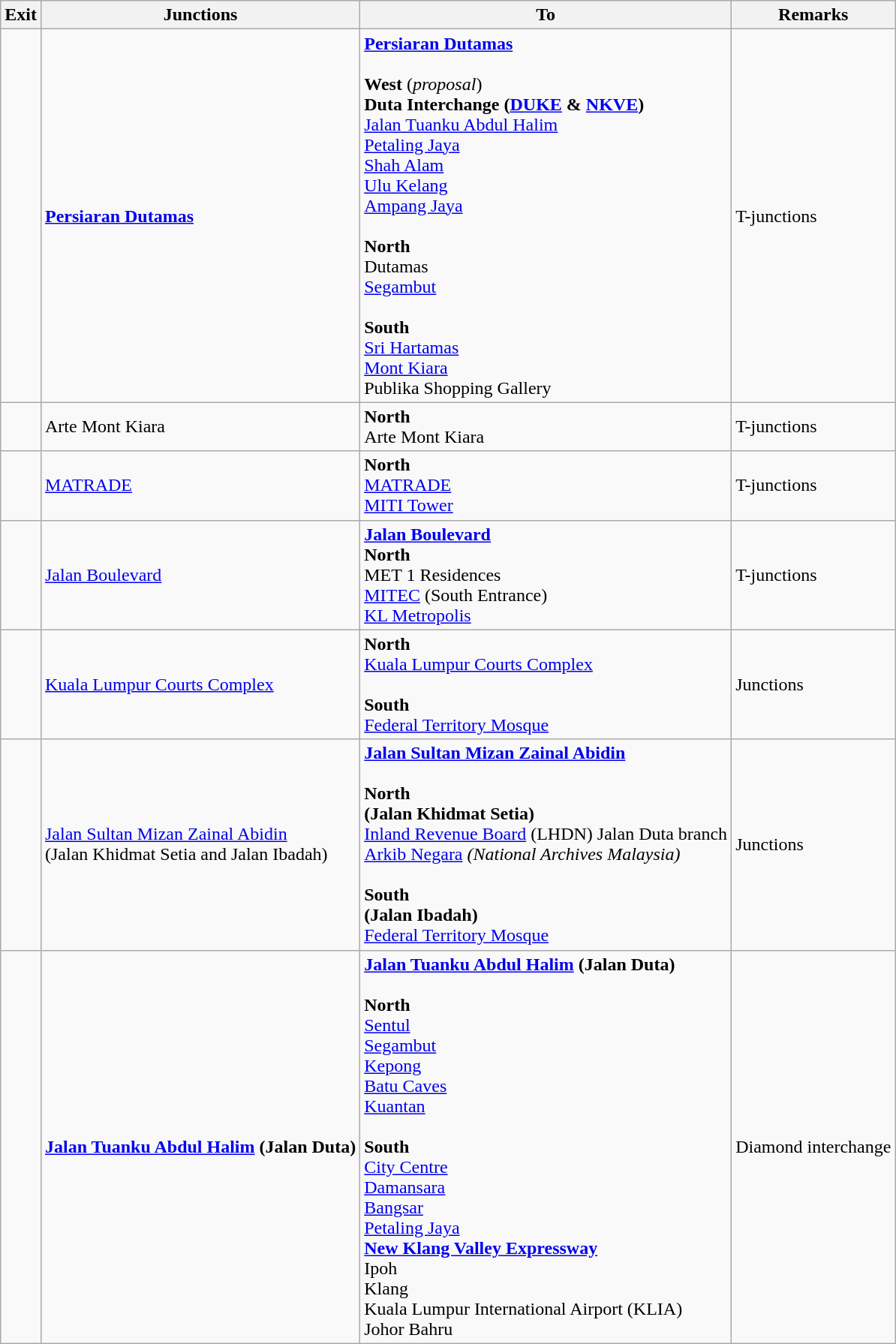<table class="wikitable">
<tr>
<th>Exit</th>
<th>Junctions</th>
<th>To</th>
<th>Remarks</th>
</tr>
<tr>
<td></td>
<td><strong><a href='#'>Persiaran Dutamas</a></strong></td>
<td><strong><a href='#'>Persiaran Dutamas</a></strong><br><br><strong>West</strong> (<em>proposal</em>)<br> <strong>Duta Interchange (<a href='#'>DUKE</a> & <a href='#'>NKVE</a>)</strong><br><a href='#'>Jalan Tuanku Abdul Halim</a><br><a href='#'>Petaling Jaya</a><br><a href='#'>Shah Alam</a><br><a href='#'>Ulu Kelang</a><br><a href='#'>Ampang Jaya</a><br><br><strong>North</strong><br>Dutamas<br><a href='#'>Segambut</a><br><br><strong>South</strong><br><a href='#'>Sri Hartamas</a><br><a href='#'>Mont Kiara</a><br>Publika Shopping Gallery</td>
<td>T-junctions</td>
</tr>
<tr>
<td></td>
<td>Arte Mont Kiara</td>
<td><strong>North</strong><br>Arte Mont Kiara</td>
<td>T-junctions</td>
</tr>
<tr>
<td></td>
<td><a href='#'>MATRADE</a></td>
<td><strong>North</strong><br><a href='#'>MATRADE</a><br><a href='#'>MITI Tower</a></td>
<td>T-junctions</td>
</tr>
<tr>
<td></td>
<td><a href='#'>Jalan Boulevard</a></td>
<td><strong><a href='#'>Jalan Boulevard</a></strong><br><strong>North</strong><br>MET 1 Residences<br><a href='#'>MITEC</a> (South Entrance)<br><a href='#'>KL Metropolis</a></td>
<td>T-junctions</td>
</tr>
<tr>
<td></td>
<td><a href='#'>Kuala Lumpur Courts Complex</a></td>
<td><strong>North</strong><br><a href='#'>Kuala Lumpur Courts Complex</a><br><br><strong>South</strong><br><a href='#'>Federal Territory Mosque</a></td>
<td>Junctions</td>
</tr>
<tr>
<td></td>
<td><a href='#'>Jalan Sultan Mizan Zainal Abidin</a><br>(Jalan Khidmat Setia and Jalan Ibadah)</td>
<td><strong><a href='#'>Jalan Sultan Mizan Zainal Abidin</a></strong><br><br><strong>North</strong><br><strong>(Jalan Khidmat Setia)</strong><br><a href='#'>Inland Revenue Board</a> (LHDN) Jalan Duta branch<br><a href='#'>Arkib Negara</a> <em>(National Archives Malaysia)</em><br><br><strong>South</strong><br><strong>(Jalan Ibadah)</strong><br><a href='#'>Federal Territory Mosque</a></td>
<td>Junctions</td>
</tr>
<tr>
<td></td>
<td><strong><a href='#'>Jalan Tuanku Abdul Halim</a> (Jalan Duta)</strong></td>
<td><strong><a href='#'>Jalan Tuanku Abdul Halim</a> (Jalan Duta)</strong><br><br><strong>North</strong><br><a href='#'>Sentul</a><br><a href='#'>Segambut</a><br><a href='#'>Kepong</a><br><a href='#'>Batu Caves</a><br><a href='#'>Kuantan</a><br><br><strong>South</strong><br><a href='#'>City Centre</a><br><a href='#'>Damansara</a><br><a href='#'>Bangsar</a><br><a href='#'>Petaling Jaya</a><br>  <strong><a href='#'>New Klang Valley Expressway</a></strong><br>Ipoh<br>Klang<br>Kuala Lumpur International Airport (KLIA) <br>Johor Bahru</td>
<td>Diamond interchange</td>
</tr>
</table>
